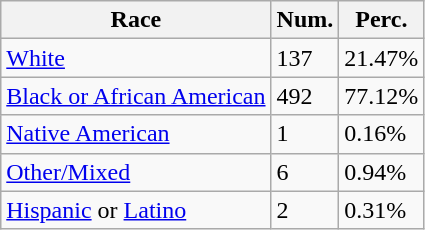<table class="wikitable">
<tr>
<th>Race</th>
<th>Num.</th>
<th>Perc.</th>
</tr>
<tr>
<td><a href='#'>White</a></td>
<td>137</td>
<td>21.47%</td>
</tr>
<tr>
<td><a href='#'>Black or African American</a></td>
<td>492</td>
<td>77.12%</td>
</tr>
<tr>
<td><a href='#'>Native American</a></td>
<td>1</td>
<td>0.16%</td>
</tr>
<tr>
<td><a href='#'>Other/Mixed</a></td>
<td>6</td>
<td>0.94%</td>
</tr>
<tr>
<td><a href='#'>Hispanic</a> or <a href='#'>Latino</a></td>
<td>2</td>
<td>0.31%</td>
</tr>
</table>
